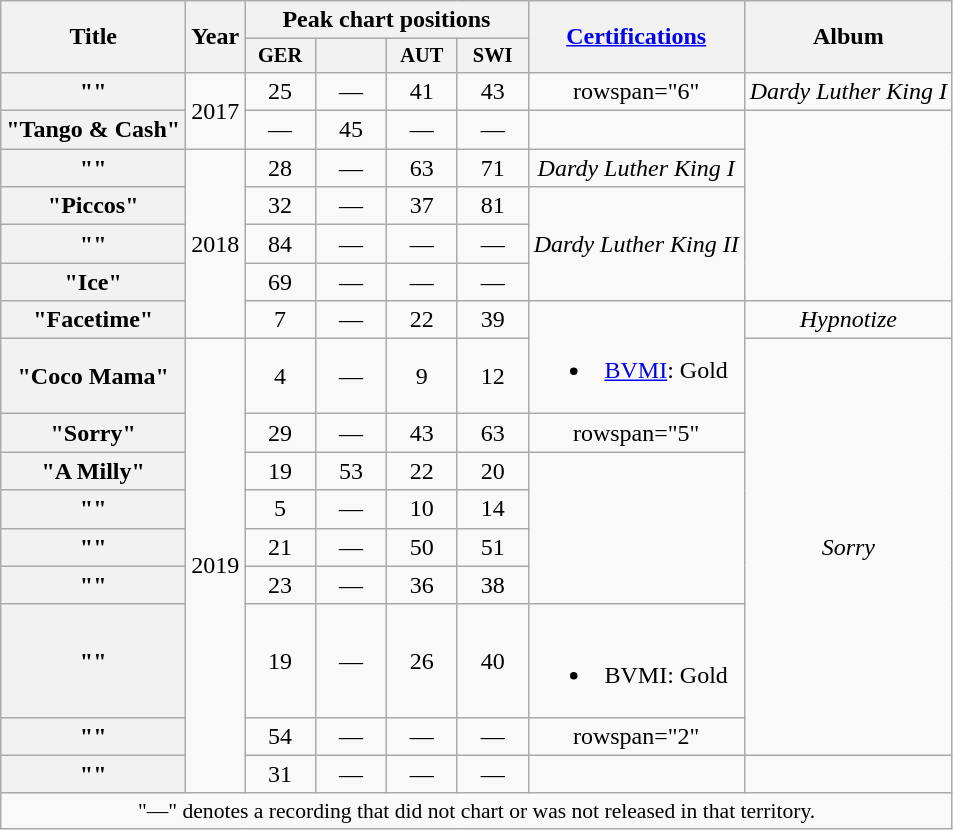<table class="wikitable plainrowheaders" style="text-align:center;">
<tr>
<th scope="col" rowspan="2">Title</th>
<th scope="col" rowspan="2">Year</th>
<th scope="col" colspan="4">Peak chart positions</th>
<th scope="col" rowspan="2"><a href='#'>Certifications</a></th>
<th scope="col" rowspan="2">Album</th>
</tr>
<tr>
<th style="width:3em; font-size:85%;">GER<br></th>
<th style="width:3em; font-size:85%;"><a href='#'></a><br></th>
<th style="width:3em; font-size:85%;">AUT<br></th>
<th style="width:3em; font-size:85%;">SWI<br></th>
</tr>
<tr>
<th scope="row">""<br></th>
<td rowspan="2">2017</td>
<td>25</td>
<td>—</td>
<td>41</td>
<td>43</td>
<td>rowspan="6" </td>
<td><em>Dardy Luther King I</em></td>
</tr>
<tr>
<th scope="row">"Tango & Cash"<br></th>
<td>—</td>
<td>45</td>
<td>—</td>
<td>—</td>
<td></td>
</tr>
<tr>
<th scope="row">""<br></th>
<td rowspan="5">2018</td>
<td>28</td>
<td>—</td>
<td>63</td>
<td>71</td>
<td><em>Dardy Luther King I</em></td>
</tr>
<tr>
<th scope="row">"Piccos"<br></th>
<td>32</td>
<td>—</td>
<td>37</td>
<td>81</td>
<td rowspan="3"><em>Dardy Luther King II</em></td>
</tr>
<tr>
<th scope="row">""</th>
<td>84</td>
<td>—</td>
<td>—</td>
<td>—</td>
</tr>
<tr>
<th scope="row">"Ice"</th>
<td>69</td>
<td>—</td>
<td>—</td>
<td>—</td>
</tr>
<tr>
<th scope="row">"Facetime"</th>
<td>7</td>
<td>—</td>
<td>22</td>
<td>39</td>
<td rowspan="2"><br><ul><li><a href='#'>BVMI</a>: Gold</li></ul></td>
<td><em>Hypnotize</em></td>
</tr>
<tr>
<th scope="row">"Coco Mama"</th>
<td rowspan="9">2019</td>
<td>4</td>
<td>—</td>
<td>9</td>
<td>12</td>
<td rowspan="8"><em>Sorry</em></td>
</tr>
<tr>
<th scope="row">"Sorry"</th>
<td>29</td>
<td>—</td>
<td>43</td>
<td>63</td>
<td>rowspan="5" </td>
</tr>
<tr>
<th scope="row">"A Milly"<br></th>
<td>19</td>
<td>53</td>
<td>22</td>
<td>20</td>
</tr>
<tr>
<th scope="row">""<br></th>
<td>5</td>
<td>—</td>
<td>10</td>
<td>14</td>
</tr>
<tr>
<th scope="row">""</th>
<td>21</td>
<td>—</td>
<td>50</td>
<td>51</td>
</tr>
<tr>
<th scope="row">""</th>
<td>23</td>
<td>—</td>
<td>36</td>
<td>38</td>
</tr>
<tr>
<th scope="row">""<br></th>
<td>19</td>
<td>—</td>
<td>26</td>
<td>40</td>
<td><br><ul><li>BVMI: Gold</li></ul></td>
</tr>
<tr>
<th scope="row">""<br></th>
<td>54</td>
<td>—</td>
<td>—</td>
<td>—</td>
<td>rowspan="2" </td>
</tr>
<tr>
<th scope="row">""<br></th>
<td>31</td>
<td>—</td>
<td>—</td>
<td>—</td>
<td></td>
</tr>
<tr>
<td colspan="8" style="font-size:90%">"—" denotes a recording that did not chart or was not released in that territory.</td>
</tr>
</table>
